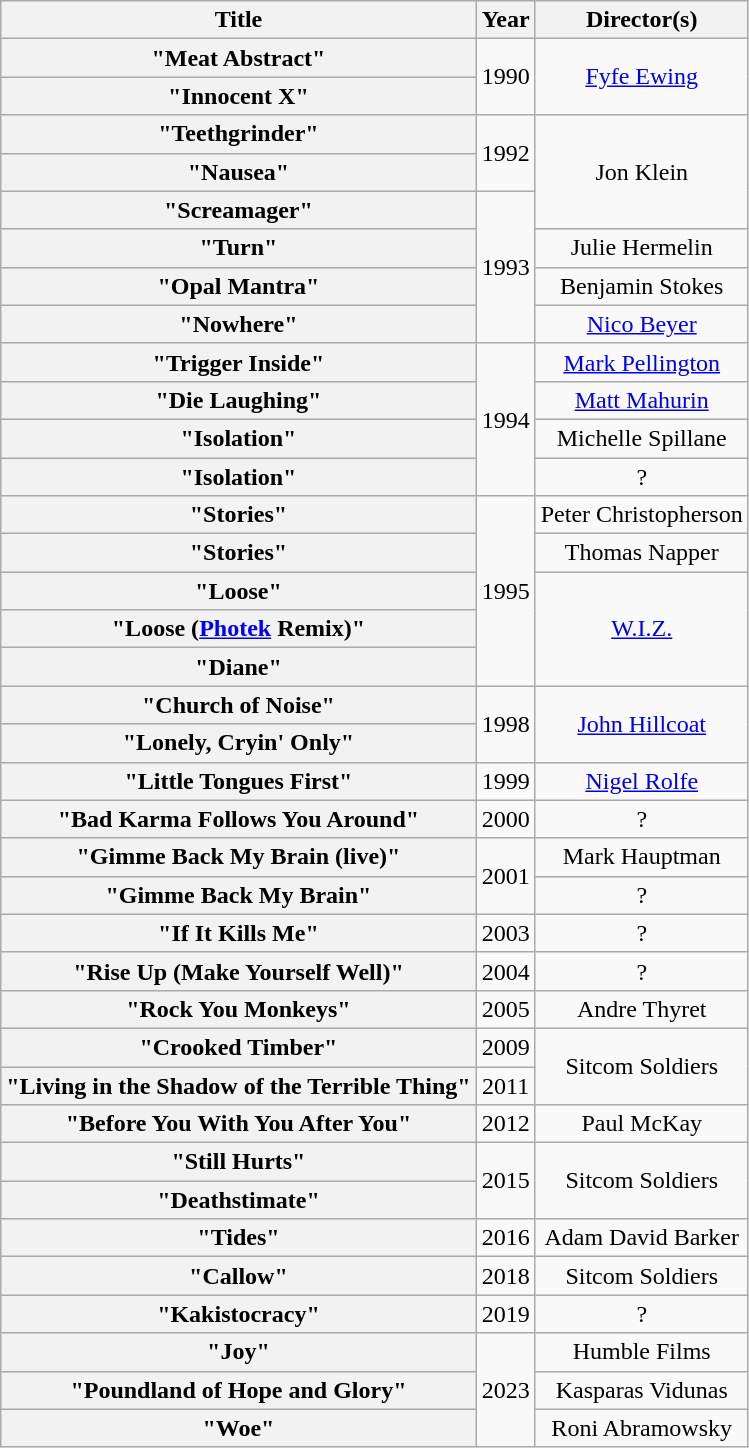<table class="wikitable plainrowheaders" style="text-align:center;">
<tr>
<th scope="col">Title</th>
<th scope="col">Year</th>
<th scope="col">Director(s)</th>
</tr>
<tr>
<th scope="row">"Meat Abstract"</th>
<td rowspan="2">1990</td>
<td rowspan="2"><a href='#'>Fyfe Ewing</a></td>
</tr>
<tr>
<th scope="row">"Innocent X"</th>
</tr>
<tr>
<th scope="row">"Teethgrinder"</th>
<td rowspan="2">1992</td>
<td rowspan="3">Jon Klein</td>
</tr>
<tr>
<th scope="row">"Nausea"</th>
</tr>
<tr>
<th scope="row">"Screamager"</th>
<td rowspan="4">1993</td>
</tr>
<tr>
<th scope="row">"Turn"</th>
<td>Julie Hermelin</td>
</tr>
<tr>
<th scope="row">"Opal Mantra"</th>
<td>Benjamin Stokes</td>
</tr>
<tr>
<th scope="row">"Nowhere"</th>
<td><a href='#'>Nico Beyer</a></td>
</tr>
<tr>
<th scope="row">"Trigger Inside"</th>
<td rowspan="4">1994</td>
<td><a href='#'>Mark Pellington</a></td>
</tr>
<tr>
<th scope="row">"Die Laughing"</th>
<td><a href='#'>Matt Mahurin</a></td>
</tr>
<tr>
<th scope="row">"Isolation"</th>
<td>Michelle Spillane</td>
</tr>
<tr>
<th scope="row">"Isolation"</th>
<td>?</td>
</tr>
<tr>
<th scope="row">"Stories"</th>
<td rowspan="5">1995</td>
<td>Peter Christopherson</td>
</tr>
<tr>
<th scope="row">"Stories"</th>
<td>Thomas Napper</td>
</tr>
<tr>
<th scope="row">"Loose"</th>
<td rowspan="3"><a href='#'>W.I.Z.</a></td>
</tr>
<tr>
<th scope="row">"Loose (<a href='#'>Photek</a> Remix)"</th>
</tr>
<tr>
<th scope="row">"Diane"</th>
</tr>
<tr>
<th scope="row">"Church of Noise"</th>
<td rowspan="2">1998</td>
<td rowspan="2"><a href='#'>John Hillcoat</a></td>
</tr>
<tr>
<th scope="row">"Lonely, Cryin' Only"</th>
</tr>
<tr>
<th scope="row">"Little Tongues First"</th>
<td>1999</td>
<td><a href='#'>Nigel Rolfe</a></td>
</tr>
<tr>
<th scope="row">"Bad Karma Follows You Around"</th>
<td>2000</td>
<td>?</td>
</tr>
<tr>
<th scope="row">"Gimme Back My Brain (live)"</th>
<td rowspan="2">2001</td>
<td>Mark Hauptman</td>
</tr>
<tr>
<th scope="row">"Gimme Back My Brain"</th>
<td>?</td>
</tr>
<tr>
<th scope="row">"If It Kills Me"</th>
<td>2003</td>
<td>?</td>
</tr>
<tr>
<th scope="row">"Rise Up (Make Yourself Well)"</th>
<td>2004</td>
<td>?</td>
</tr>
<tr>
<th scope="row">"Rock You Monkeys"</th>
<td>2005</td>
<td>Andre Thyret</td>
</tr>
<tr>
<th scope="row">"Crooked Timber"</th>
<td>2009</td>
<td rowspan="2">Sitcom Soldiers</td>
</tr>
<tr>
<th scope="row">"Living in the Shadow of the Terrible Thing"</th>
<td>2011</td>
</tr>
<tr>
<th scope="row">"Before You With You After You"</th>
<td>2012</td>
<td>Paul McKay</td>
</tr>
<tr>
<th scope="row">"Still Hurts"</th>
<td rowspan="2">2015</td>
<td rowspan="2">Sitcom Soldiers</td>
</tr>
<tr>
<th scope="row">"Deathstimate"</th>
</tr>
<tr>
<th scope="row">"Tides"</th>
<td>2016</td>
<td>Adam David Barker</td>
</tr>
<tr>
<th scope="row">"Callow"</th>
<td>2018</td>
<td>Sitcom Soldiers</td>
</tr>
<tr>
<th scope="row">"Kakistocracy"</th>
<td>2019</td>
<td rowspan="1">?</td>
</tr>
<tr>
<th scope="row">"Joy"</th>
<td rowspan="3">2023</td>
<td>Humble Films</td>
</tr>
<tr>
<th scope="row">"Poundland of Hope and Glory"</th>
<td>Kasparas Vidunas</td>
</tr>
<tr>
<th scope="row">"Woe"</th>
<td>Roni Abramowsky</td>
</tr>
</table>
